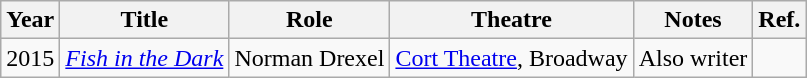<table class = "wikitable">
<tr>
<th>Year</th>
<th>Title</th>
<th>Role</th>
<th>Theatre</th>
<th>Notes</th>
<th>Ref.</th>
</tr>
<tr>
<td>2015</td>
<td><em><a href='#'>Fish in the Dark</a></em></td>
<td>Norman Drexel</td>
<td><a href='#'>Cort Theatre</a>, Broadway</td>
<td>Also writer</td>
<td></td>
</tr>
</table>
